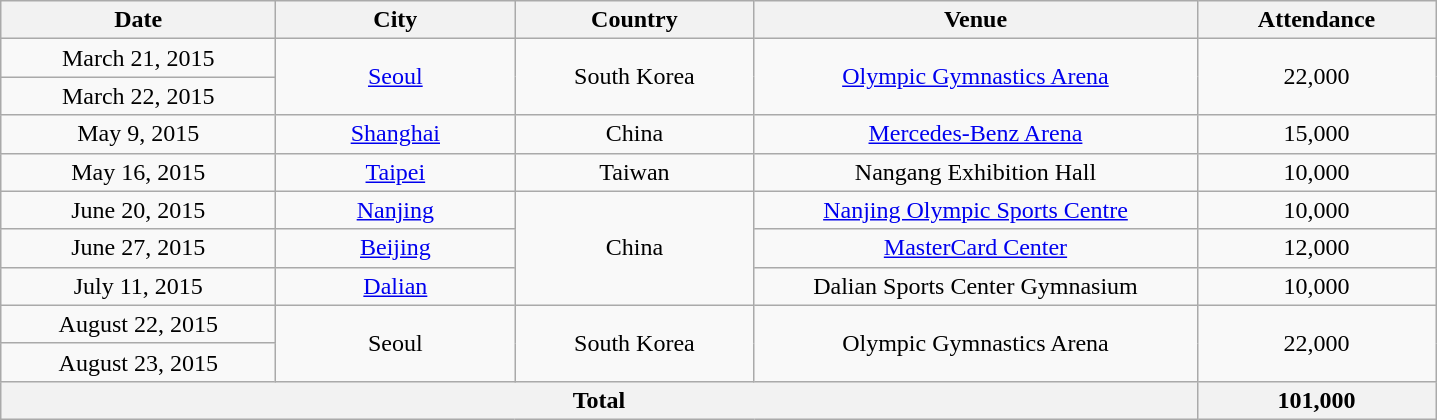<table class="wikitable" style="text-align:center;">
<tr>
<th scope="col" style="width:11em;">Date</th>
<th scope="col" style="width:9.5em;">City</th>
<th scope="col" style="width:9.5em;">Country</th>
<th scope="col" style="width:18em;">Venue</th>
<th scope="col" style="width:9.5em;">Attendance</th>
</tr>
<tr>
<td>March 21, 2015</td>
<td rowspan="2"><a href='#'>Seoul</a></td>
<td rowspan="2">South Korea</td>
<td rowspan="2"><a href='#'>Olympic Gymnastics Arena</a></td>
<td rowspan="2">22,000</td>
</tr>
<tr>
<td>March 22, 2015</td>
</tr>
<tr>
<td>May 9, 2015</td>
<td><a href='#'>Shanghai</a></td>
<td>China</td>
<td><a href='#'>Mercedes-Benz Arena</a></td>
<td>15,000</td>
</tr>
<tr>
<td>May 16, 2015</td>
<td><a href='#'>Taipei</a></td>
<td>Taiwan</td>
<td>Nangang Exhibition Hall</td>
<td>10,000</td>
</tr>
<tr>
<td>June 20, 2015</td>
<td><a href='#'>Nanjing</a></td>
<td rowspan="3">China</td>
<td><a href='#'>Nanjing Olympic Sports Centre</a></td>
<td>10,000</td>
</tr>
<tr>
<td>June 27, 2015</td>
<td><a href='#'>Beijing</a></td>
<td><a href='#'>MasterCard Center</a></td>
<td>12,000</td>
</tr>
<tr>
<td>July 11, 2015</td>
<td><a href='#'>Dalian</a></td>
<td>Dalian Sports Center Gymnasium</td>
<td>10,000</td>
</tr>
<tr>
<td>August 22, 2015</td>
<td rowspan="2">Seoul</td>
<td rowspan="2">South Korea</td>
<td rowspan="2">Olympic Gymnastics Arena</td>
<td rowspan="2">22,000</td>
</tr>
<tr>
<td>August 23, 2015</td>
</tr>
<tr>
<th colspan="4">Total</th>
<th>101,000</th>
</tr>
</table>
